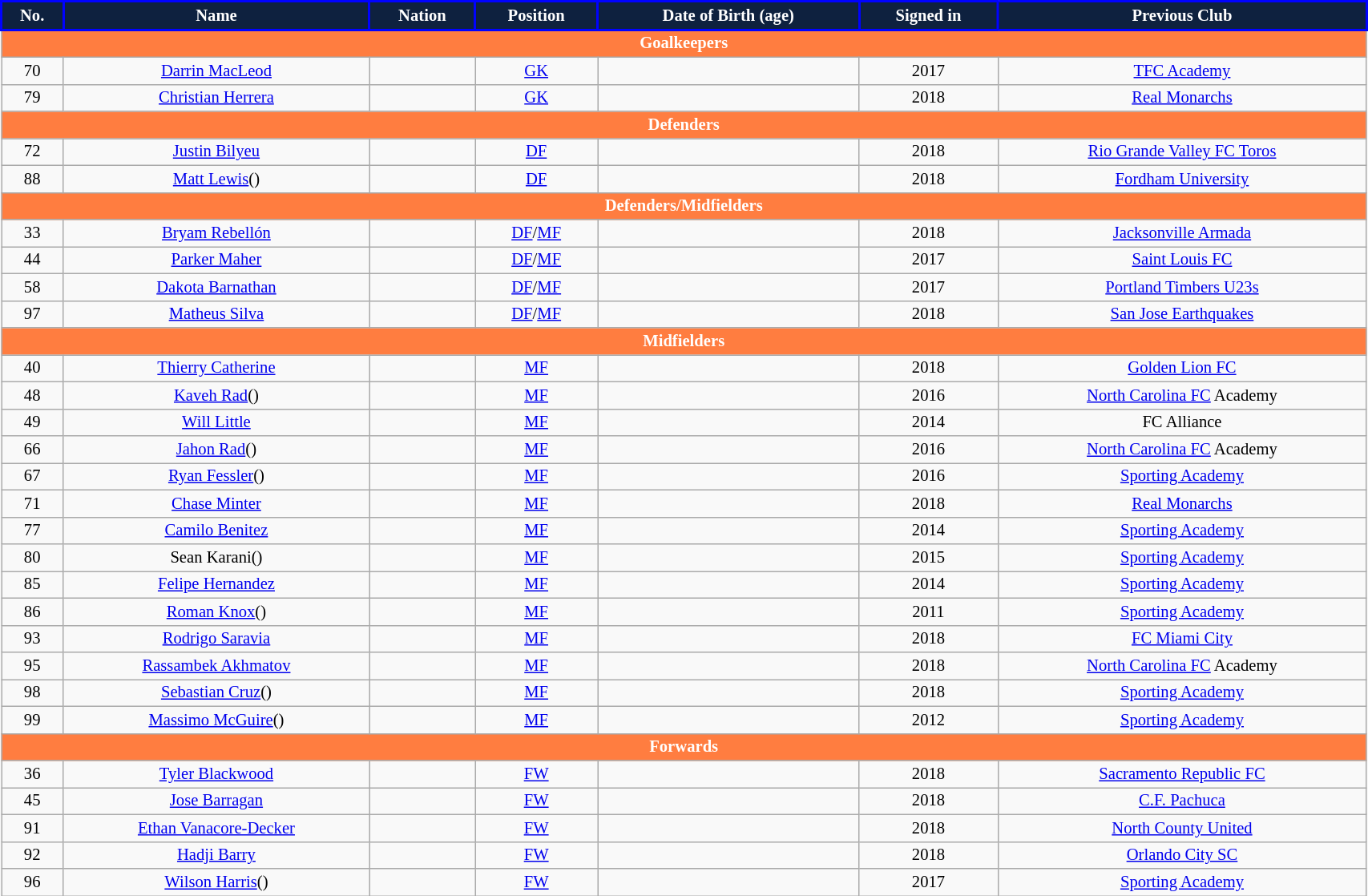<table class="wikitable" style="text-align:center; font-size:86%; width:90%;">
<tr>
<th style="background:#0e213f; color:#fff; border:2px solid #0002ff;" scope=col>No.</th>
<th style="background:#0e213f; color:#fff; border:2px solid #0002ff;" scope=col>Name</th>
<th style="background:#0e213f; color:#fff; border:2px solid #0002ff;" scope=col>Nation</th>
<th style="background:#0e213f; color:#fff; border:2px solid #0002ff;" scope=col>Position</th>
<th style="background:#0e213f; color:#fff; border:2px solid #0002ff;" scope=col>Date of Birth (age)</th>
<th style="background:#0e213f; color:#fff; border:2px solid #0002ff;" scope=col>Signed in</th>
<th style="background:#0e213f; color:#fff; border:2px solid #0002ff;" scope=col>Previous Club</th>
</tr>
<tr>
<th colspan=7 style="background:#FF7D40; color:white; text-align:center;">Goalkeepers</th>
</tr>
<tr>
<td>70</td>
<td><a href='#'>Darrin MacLeod</a></td>
<td></td>
<td><a href='#'>GK</a></td>
<td></td>
<td>2017</td>
<td> <a href='#'>TFC Academy</a></td>
</tr>
<tr>
<td>79</td>
<td><a href='#'>Christian Herrera</a></td>
<td></td>
<td><a href='#'>GK</a></td>
<td></td>
<td>2018</td>
<td> <a href='#'>Real Monarchs</a></td>
</tr>
<tr>
<th colspan=7 style="background:#FF7D40; color:white; text-align:center;">Defenders</th>
</tr>
<tr>
<td>72</td>
<td><a href='#'>Justin Bilyeu</a></td>
<td></td>
<td><a href='#'>DF</a></td>
<td></td>
<td>2018</td>
<td> <a href='#'>Rio Grande Valley FC Toros</a></td>
</tr>
<tr>
<td>88</td>
<td><a href='#'>Matt Lewis</a>()</td>
<td></td>
<td><a href='#'>DF</a></td>
<td></td>
<td>2018</td>
<td> <a href='#'>Fordham University</a></td>
</tr>
<tr>
<th colspan=7 style="background:#FF7D40; color:white; text-align:center;">Defenders/Midfielders</th>
</tr>
<tr>
<td>33</td>
<td><a href='#'>Bryam Rebellón</a></td>
<td></td>
<td><a href='#'>DF</a>/<a href='#'>MF</a></td>
<td></td>
<td>2018</td>
<td> <a href='#'>Jacksonville Armada</a></td>
</tr>
<tr>
<td>44</td>
<td><a href='#'>Parker Maher</a></td>
<td></td>
<td><a href='#'>DF</a>/<a href='#'>MF</a></td>
<td></td>
<td>2017</td>
<td> <a href='#'>Saint Louis FC</a></td>
</tr>
<tr>
<td>58</td>
<td><a href='#'>Dakota Barnathan</a></td>
<td></td>
<td><a href='#'>DF</a>/<a href='#'>MF</a></td>
<td></td>
<td>2017</td>
<td> <a href='#'>Portland Timbers U23s</a></td>
</tr>
<tr>
<td>97</td>
<td><a href='#'>Matheus Silva</a></td>
<td></td>
<td><a href='#'>DF</a>/<a href='#'>MF</a></td>
<td></td>
<td>2018</td>
<td> <a href='#'>San Jose Earthquakes</a></td>
</tr>
<tr>
<th colspan=7 style="background:#FF7D40; color:white; text-align:center;">Midfielders</th>
</tr>
<tr>
<td>40</td>
<td><a href='#'>Thierry Catherine</a></td>
<td></td>
<td><a href='#'>MF</a></td>
<td></td>
<td>2018</td>
<td> <a href='#'>Golden Lion FC</a></td>
</tr>
<tr>
<td>48</td>
<td><a href='#'>Kaveh Rad</a>()</td>
<td></td>
<td><a href='#'>MF</a></td>
<td></td>
<td>2016</td>
<td> <a href='#'>North Carolina FC</a> Academy</td>
</tr>
<tr>
<td>49</td>
<td><a href='#'>Will Little</a></td>
<td></td>
<td><a href='#'>MF</a></td>
<td></td>
<td>2014</td>
<td> FC Alliance</td>
</tr>
<tr>
<td>66</td>
<td><a href='#'>Jahon Rad</a>()</td>
<td></td>
<td><a href='#'>MF</a></td>
<td></td>
<td>2016</td>
<td> <a href='#'>North Carolina FC</a> Academy</td>
</tr>
<tr>
<td>67</td>
<td><a href='#'>Ryan Fessler</a>()</td>
<td></td>
<td><a href='#'>MF</a></td>
<td></td>
<td>2016</td>
<td> <a href='#'>Sporting Academy</a></td>
</tr>
<tr>
<td>71</td>
<td><a href='#'>Chase Minter</a></td>
<td></td>
<td><a href='#'>MF</a></td>
<td></td>
<td>2018</td>
<td> <a href='#'>Real Monarchs</a></td>
</tr>
<tr>
<td>77</td>
<td><a href='#'>Camilo Benitez</a></td>
<td></td>
<td><a href='#'>MF</a></td>
<td></td>
<td>2014</td>
<td> <a href='#'>Sporting Academy</a></td>
</tr>
<tr>
<td>80</td>
<td>Sean Karani()</td>
<td></td>
<td><a href='#'>MF</a></td>
<td></td>
<td>2015</td>
<td> <a href='#'>Sporting Academy</a></td>
</tr>
<tr>
<td>85</td>
<td><a href='#'>Felipe Hernandez</a></td>
<td></td>
<td><a href='#'>MF</a></td>
<td></td>
<td>2014</td>
<td> <a href='#'>Sporting Academy</a></td>
</tr>
<tr>
<td>86</td>
<td><a href='#'>Roman Knox</a>()</td>
<td></td>
<td><a href='#'>MF</a></td>
<td></td>
<td>2011</td>
<td> <a href='#'>Sporting Academy</a></td>
</tr>
<tr>
<td>93</td>
<td><a href='#'>Rodrigo Saravia</a></td>
<td></td>
<td><a href='#'>MF</a></td>
<td></td>
<td>2018</td>
<td> <a href='#'>FC Miami City</a></td>
</tr>
<tr>
<td>95</td>
<td><a href='#'>Rassambek Akhmatov</a></td>
<td></td>
<td><a href='#'>MF</a></td>
<td></td>
<td>2018</td>
<td> <a href='#'>North Carolina FC</a> Academy</td>
</tr>
<tr>
<td>98</td>
<td><a href='#'>Sebastian Cruz</a>()</td>
<td></td>
<td><a href='#'>MF</a></td>
<td></td>
<td>2018</td>
<td> <a href='#'>Sporting Academy</a></td>
</tr>
<tr>
<td>99</td>
<td><a href='#'>Massimo McGuire</a>()</td>
<td></td>
<td><a href='#'>MF</a></td>
<td></td>
<td>2012</td>
<td> <a href='#'>Sporting Academy</a></td>
</tr>
<tr>
<th colspan=7 style="background:#FF7D40; color:white; text-align:center;">Forwards</th>
</tr>
<tr>
<td>36</td>
<td><a href='#'>Tyler Blackwood</a></td>
<td></td>
<td><a href='#'>FW</a></td>
<td></td>
<td>2018</td>
<td> <a href='#'>Sacramento Republic FC</a></td>
</tr>
<tr>
<td>45</td>
<td><a href='#'>Jose Barragan</a></td>
<td></td>
<td><a href='#'>FW</a></td>
<td></td>
<td>2018</td>
<td> <a href='#'>C.F. Pachuca</a></td>
</tr>
<tr>
<td>91</td>
<td><a href='#'>Ethan Vanacore-Decker</a></td>
<td></td>
<td><a href='#'>FW</a></td>
<td></td>
<td>2018</td>
<td> <a href='#'>North County United</a></td>
</tr>
<tr>
<td>92</td>
<td><a href='#'>Hadji Barry</a></td>
<td></td>
<td><a href='#'>FW</a></td>
<td></td>
<td>2018</td>
<td> <a href='#'>Orlando City SC</a></td>
</tr>
<tr>
<td>96</td>
<td><a href='#'>Wilson Harris</a>()</td>
<td></td>
<td><a href='#'>FW</a></td>
<td></td>
<td>2017</td>
<td> <a href='#'>Sporting Academy</a></td>
</tr>
</table>
